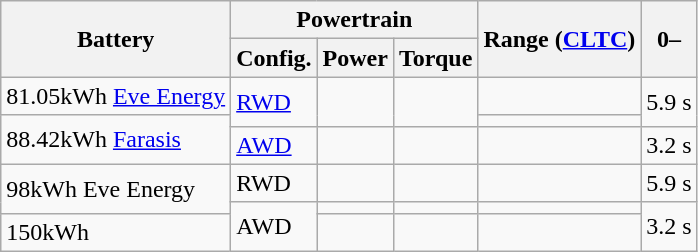<table class="wikitable">
<tr>
<th rowspan="2">Battery</th>
<th colspan="3">Powertrain</th>
<th rowspan="2">Range (<a href='#'>CLTC</a>)</th>
<th rowspan="2">0–</th>
</tr>
<tr>
<th>Config.</th>
<th>Power</th>
<th>Torque</th>
</tr>
<tr>
<td>81.05kWh <a href='#'>Eve Energy</a></td>
<td rowspan="2"><a href='#'>RWD</a></td>
<td rowspan="2"></td>
<td rowspan="2"></td>
<td></td>
<td rowspan="2">5.9 s</td>
</tr>
<tr>
<td rowspan="2">88.42kWh <a href='#'>Farasis</a></td>
<td></td>
</tr>
<tr>
<td><a href='#'>AWD</a></td>
<td></td>
<td></td>
<td></td>
<td>3.2 s</td>
</tr>
<tr>
<td rowspan="2">98kWh Eve Energy</td>
<td>RWD</td>
<td></td>
<td></td>
<td></td>
<td>5.9 s</td>
</tr>
<tr>
<td rowspan="2">AWD</td>
<td></td>
<td></td>
<td></td>
<td rowspan="2">3.2 s</td>
</tr>
<tr>
<td>150kWh</td>
<td></td>
<td></td>
<td></td>
</tr>
</table>
